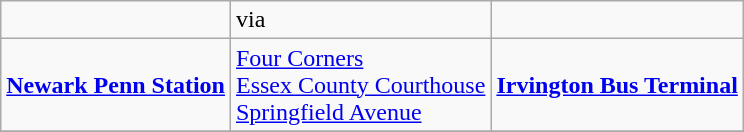<table class=wikitable>
<tr>
<td><strong> </strong></td>
<td>via</td>
<td></td>
</tr>
<tr>
<td><strong><a href='#'>Newark Penn Station</a></strong></td>
<td><a href='#'>Four Corners</a><br><a href='#'>Essex County Courthouse</a><br><a href='#'>Springfield Avenue</a></td>
<td><strong><a href='#'>Irvington Bus Terminal</a></strong></td>
</tr>
<tr>
</tr>
</table>
